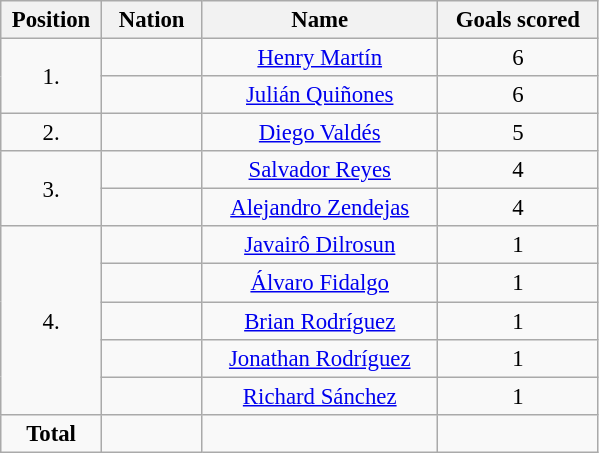<table class="wikitable" style="font-size: 95%; text-align: center;">
<tr>
<th width="60">Position</th>
<th width="60">Nation</th>
<th width="150">Name</th>
<th width="100">Goals scored</th>
</tr>
<tr>
<td rowspan= "2">1.</td>
<td></td>
<td><a href='#'>Henry Martín</a></td>
<td>6</td>
</tr>
<tr>
<td></td>
<td><a href='#'>Julián Quiñones</a></td>
<td>6</td>
</tr>
<tr>
<td>2.</td>
<td></td>
<td><a href='#'>Diego Valdés</a></td>
<td>5</td>
</tr>
<tr>
<td rowspan="2">3.</td>
<td></td>
<td><a href='#'>Salvador Reyes</a></td>
<td>4</td>
</tr>
<tr>
<td></td>
<td><a href='#'>Alejandro Zendejas</a></td>
<td>4</td>
</tr>
<tr>
<td rowspan="5">4.</td>
<td></td>
<td><a href='#'>Javairô Dilrosun</a></td>
<td>1</td>
</tr>
<tr>
<td></td>
<td><a href='#'>Álvaro Fidalgo</a></td>
<td>1</td>
</tr>
<tr>
<td></td>
<td><a href='#'>Brian Rodríguez</a></td>
<td>1</td>
</tr>
<tr>
<td></td>
<td><a href='#'>Jonathan Rodríguez</a></td>
<td>1</td>
</tr>
<tr>
<td></td>
<td><a href='#'>Richard Sánchez</a></td>
<td>1</td>
</tr>
<tr>
<td><strong>Total</strong></td>
<td></td>
<td></td>
<td></td>
</tr>
</table>
